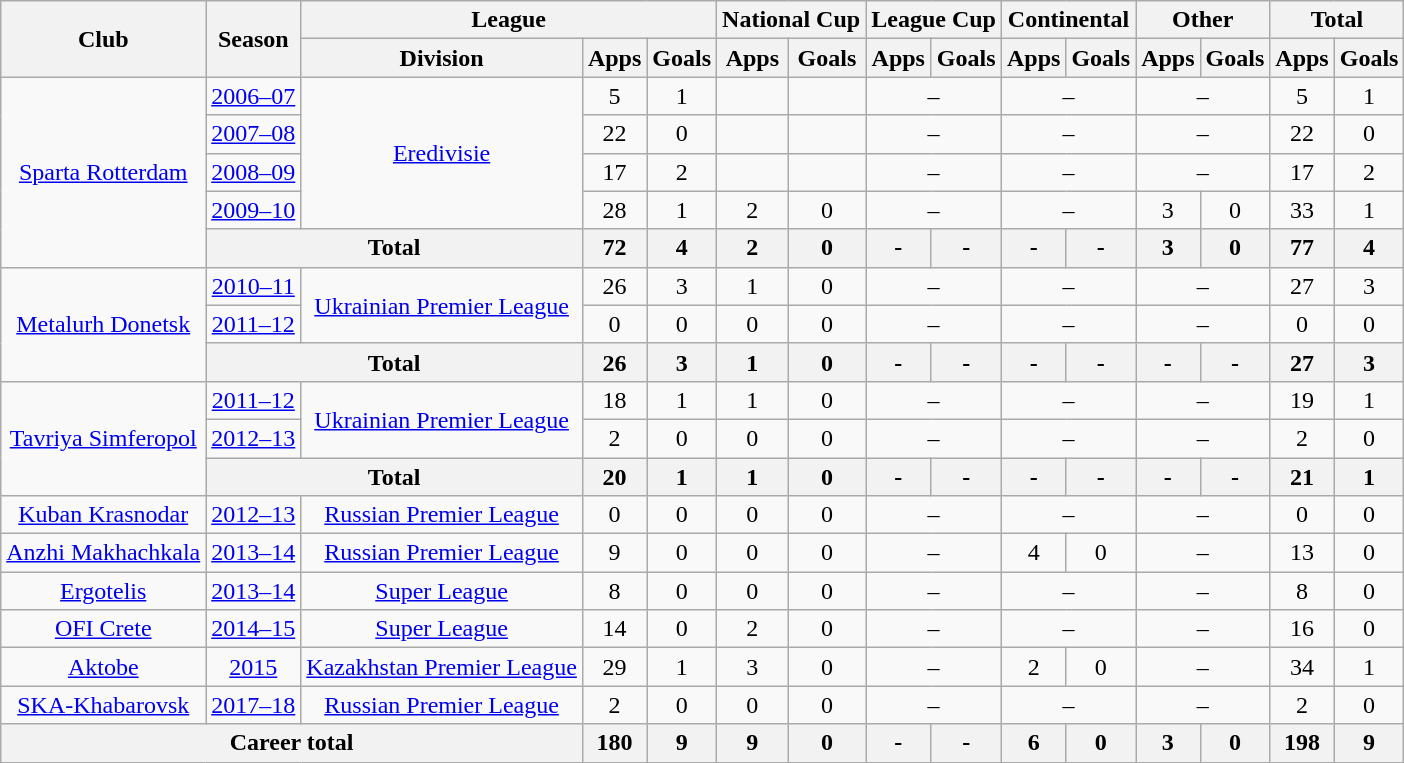<table class="wikitable" style="text-align: center;">
<tr>
<th rowspan="2">Club</th>
<th rowspan="2">Season</th>
<th colspan="3">League</th>
<th colspan="2">National Cup</th>
<th colspan="2">League Cup</th>
<th colspan="2">Continental</th>
<th colspan="2">Other</th>
<th colspan="2">Total</th>
</tr>
<tr>
<th>Division</th>
<th>Apps</th>
<th>Goals</th>
<th>Apps</th>
<th>Goals</th>
<th>Apps</th>
<th>Goals</th>
<th>Apps</th>
<th>Goals</th>
<th>Apps</th>
<th>Goals</th>
<th>Apps</th>
<th>Goals</th>
</tr>
<tr>
<td rowspan="5"><a href='#'>Sparta Rotterdam</a></td>
<td><a href='#'>2006–07</a></td>
<td rowspan="4"><a href='#'>Eredivisie</a></td>
<td>5</td>
<td>1</td>
<td></td>
<td></td>
<td colspan="2">–</td>
<td colspan="2">–</td>
<td colspan="2">–</td>
<td>5</td>
<td>1</td>
</tr>
<tr>
<td><a href='#'>2007–08</a></td>
<td>22</td>
<td>0</td>
<td></td>
<td></td>
<td colspan="2">–</td>
<td colspan="2">–</td>
<td colspan="2">–</td>
<td>22</td>
<td>0</td>
</tr>
<tr>
<td><a href='#'>2008–09</a></td>
<td>17</td>
<td>2</td>
<td></td>
<td></td>
<td colspan="2">–</td>
<td colspan="2">–</td>
<td colspan="2">–</td>
<td>17</td>
<td>2</td>
</tr>
<tr>
<td><a href='#'>2009–10</a></td>
<td>28</td>
<td>1</td>
<td>2</td>
<td>0</td>
<td colspan="2">–</td>
<td colspan="2">–</td>
<td>3</td>
<td>0</td>
<td>33</td>
<td>1</td>
</tr>
<tr>
<th colspan="2">Total</th>
<th>72</th>
<th>4</th>
<th>2</th>
<th>0</th>
<th>-</th>
<th>-</th>
<th>-</th>
<th>-</th>
<th>3</th>
<th>0</th>
<th>77</th>
<th>4</th>
</tr>
<tr>
<td rowspan="3"><a href='#'>Metalurh Donetsk</a></td>
<td><a href='#'>2010–11</a></td>
<td rowspan="2"><a href='#'>Ukrainian Premier League</a></td>
<td>26</td>
<td>3</td>
<td>1</td>
<td>0</td>
<td colspan="2">–</td>
<td colspan="2">–</td>
<td colspan="2">–</td>
<td>27</td>
<td>3</td>
</tr>
<tr>
<td><a href='#'>2011–12</a></td>
<td>0</td>
<td>0</td>
<td>0</td>
<td>0</td>
<td colspan="2">–</td>
<td colspan="2">–</td>
<td colspan="2">–</td>
<td>0</td>
<td>0</td>
</tr>
<tr>
<th colspan="2">Total</th>
<th>26</th>
<th>3</th>
<th>1</th>
<th>0</th>
<th>-</th>
<th>-</th>
<th>-</th>
<th>-</th>
<th>-</th>
<th>-</th>
<th>27</th>
<th>3</th>
</tr>
<tr>
<td rowspan="3"><a href='#'>Tavriya Simferopol</a></td>
<td><a href='#'>2011–12</a></td>
<td rowspan="2"><a href='#'>Ukrainian Premier League</a></td>
<td>18</td>
<td>1</td>
<td>1</td>
<td>0</td>
<td colspan="2">–</td>
<td colspan="2">–</td>
<td colspan="2">–</td>
<td>19</td>
<td>1</td>
</tr>
<tr>
<td><a href='#'>2012–13</a></td>
<td>2</td>
<td>0</td>
<td>0</td>
<td>0</td>
<td colspan="2">–</td>
<td colspan="2">–</td>
<td colspan="2">–</td>
<td>2</td>
<td>0</td>
</tr>
<tr>
<th colspan="2">Total</th>
<th>20</th>
<th>1</th>
<th>1</th>
<th>0</th>
<th>-</th>
<th>-</th>
<th>-</th>
<th>-</th>
<th>-</th>
<th>-</th>
<th>21</th>
<th>1</th>
</tr>
<tr>
<td><a href='#'>Kuban Krasnodar</a></td>
<td><a href='#'>2012–13</a></td>
<td><a href='#'>Russian Premier League</a></td>
<td>0</td>
<td>0</td>
<td>0</td>
<td>0</td>
<td colspan="2">–</td>
<td colspan="2">–</td>
<td colspan="2">–</td>
<td>0</td>
<td>0</td>
</tr>
<tr>
<td><a href='#'>Anzhi Makhachkala</a></td>
<td><a href='#'>2013–14</a></td>
<td><a href='#'>Russian Premier League</a></td>
<td>9</td>
<td>0</td>
<td>0</td>
<td>0</td>
<td colspan="2">–</td>
<td>4</td>
<td>0</td>
<td colspan="2">–</td>
<td>13</td>
<td>0</td>
</tr>
<tr>
<td><a href='#'>Ergotelis</a></td>
<td><a href='#'>2013–14</a></td>
<td><a href='#'>Super League</a></td>
<td>8</td>
<td>0</td>
<td>0</td>
<td>0</td>
<td colspan="2">–</td>
<td colspan="2">–</td>
<td colspan="2">–</td>
<td>8</td>
<td>0</td>
</tr>
<tr>
<td><a href='#'>OFI Crete</a></td>
<td><a href='#'>2014–15</a></td>
<td><a href='#'>Super League</a></td>
<td>14</td>
<td>0</td>
<td>2</td>
<td>0</td>
<td colspan="2">–</td>
<td colspan="2">–</td>
<td colspan="2">–</td>
<td>16</td>
<td>0</td>
</tr>
<tr>
<td><a href='#'>Aktobe</a></td>
<td><a href='#'>2015</a></td>
<td><a href='#'>Kazakhstan Premier League</a></td>
<td>29</td>
<td>1</td>
<td>3</td>
<td>0</td>
<td colspan="2">–</td>
<td>2</td>
<td>0</td>
<td colspan="2">–</td>
<td>34</td>
<td>1</td>
</tr>
<tr>
<td><a href='#'>SKA-Khabarovsk</a></td>
<td><a href='#'>2017–18</a></td>
<td><a href='#'>Russian Premier League</a></td>
<td>2</td>
<td>0</td>
<td>0</td>
<td>0</td>
<td colspan="2">–</td>
<td colspan="2">–</td>
<td colspan="2">–</td>
<td>2</td>
<td>0</td>
</tr>
<tr>
<th colspan="3">Career total</th>
<th>180</th>
<th>9</th>
<th>9</th>
<th>0</th>
<th>-</th>
<th>-</th>
<th>6</th>
<th>0</th>
<th>3</th>
<th>0</th>
<th>198</th>
<th>9</th>
</tr>
</table>
